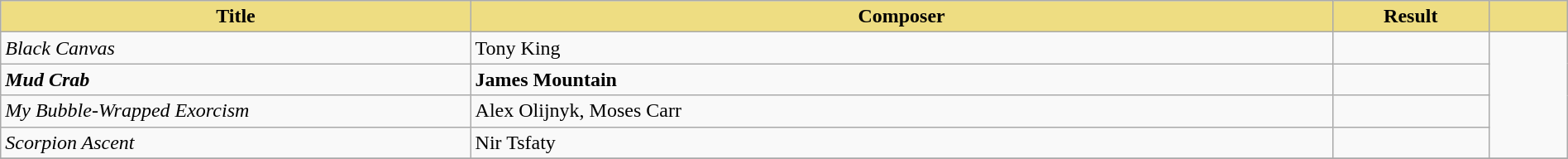<table class="wikitable" width=100%>
<tr>
<th style="width:30%;background:#EEDD82;">Title</th>
<th style="width:55%;background:#EEDD82;">Composer</th>
<th style="width:10%;background:#EEDD82;">Result</th>
<th style="width:5%;background:#EEDD82;"></th>
</tr>
<tr>
<td><em>Black Canvas</em></td>
<td>Tony King</td>
<td></td>
<td rowspan="4"><br></td>
</tr>
<tr>
<td><strong><em>Mud Crab</em></strong></td>
<td><strong>James Mountain</strong></td>
<td></td>
</tr>
<tr>
<td><em>My Bubble-Wrapped Exorcism</em></td>
<td>Alex Olijnyk, Moses Carr</td>
<td></td>
</tr>
<tr>
<td><em>Scorpion Ascent</em></td>
<td>Nir Tsfaty</td>
<td></td>
</tr>
<tr>
</tr>
</table>
